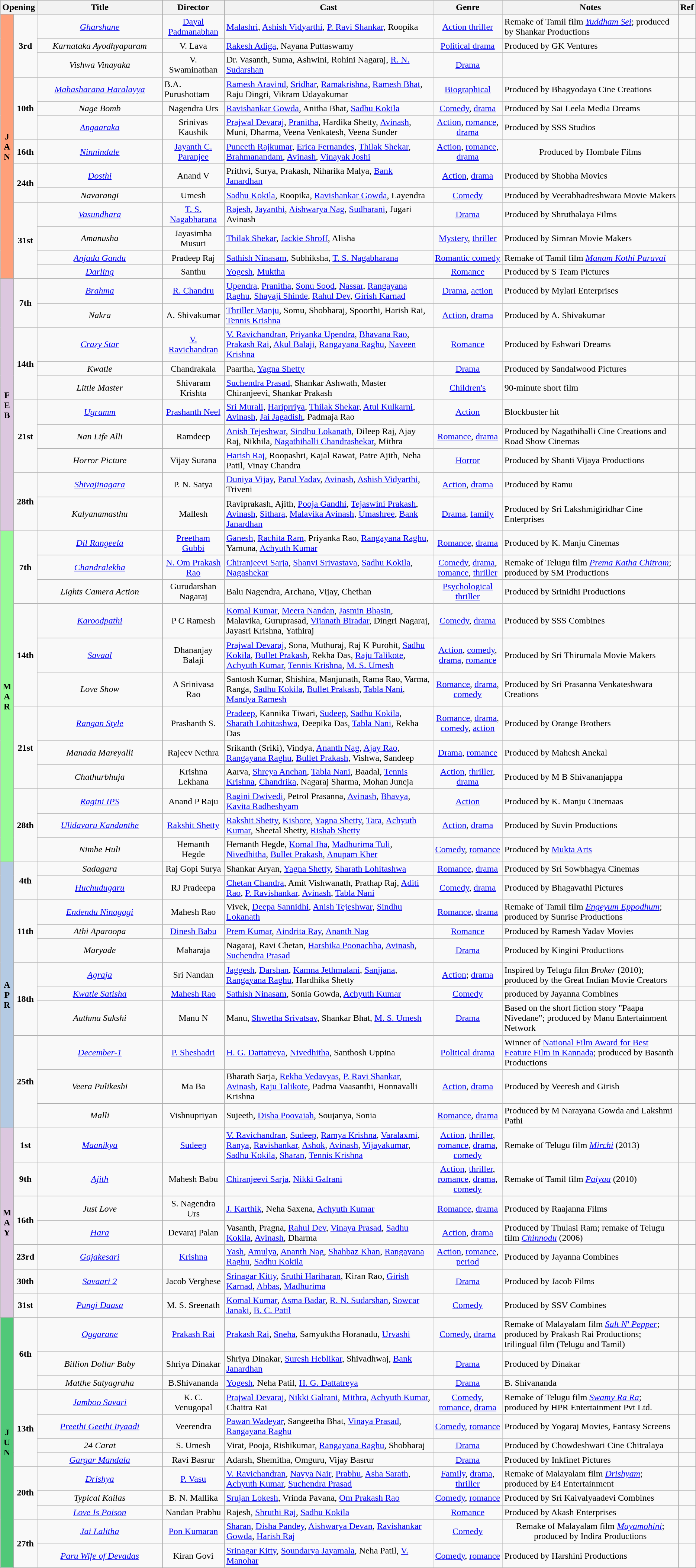<table class="wikitable">
<tr>
<th colspan="2">Opening</th>
<th style="width:18%;">Title</th>
<th>Director</th>
<th style="width:30%;">Cast</th>
<th style="width:10%;">Genre</th>
<th>Notes</th>
<th>Ref</th>
</tr>
<tr January!>
<td rowspan="13"   style="text-align:center; background:#ffa07a; textcolor:#000;"><strong>J<br>A<br>N</strong></td>
<td rowspan="3" align="center"><strong>3rd</strong></td>
<td align="center"><em><a href='#'>Gharshane</a></em></td>
<td align="center"><a href='#'>Dayal Padmanabhan</a></td>
<td><a href='#'>Malashri</a>, <a href='#'>Ashish Vidyarthi</a>, <a href='#'>P. Ravi Shankar</a>, Roopika</td>
<td align="center"><a href='#'>Action thriller</a></td>
<td>Remake of Tamil film <em><a href='#'>Yuddham Sei</a></em>; produced by Shankar Productions</td>
<td align="center"></td>
</tr>
<tr>
<td align="center"><em>Karnataka Ayodhyapuram</em></td>
<td align="center">V. Lava</td>
<td><a href='#'>Rakesh Adiga</a>, Nayana Puttaswamy</td>
<td align="center"><a href='#'>Political drama</a></td>
<td>Produced by GK Ventures</td>
<td align="center"></td>
</tr>
<tr>
<td align="center"><em>Vishwa Vinayaka</em></td>
<td align="center">V. Swaminathan</td>
<td>Dr. Vasanth, Suma, Ashwini, Rohini Nagaraj, <a href='#'>R. N. Sudarshan</a></td>
<td align="center"><a href='#'>Drama</a></td>
<td></td>
<td align="center"></td>
</tr>
<tr>
<td rowspan="3" align="center"><strong>10th</strong></td>
<td style="text-align:center;"><em><a href='#'>Mahasharana Haralayya</a></em></td>
<td style="text-align="center">B.A. Purushottam</td>
<td><a href='#'>Ramesh Aravind</a>, <a href='#'>Sridhar</a>, <a href='#'>Ramakrishna</a>, <a href='#'>Ramesh Bhat</a>, Raju Dingri, Vikram Udayakumar</td>
<td align="center"><a href='#'>Biographical</a></td>
<td>Produced by Bhagyodaya Cine Creations</td>
<td align="center"></td>
</tr>
<tr>
<td align="center"><em>Nage Bomb</em></td>
<td align="center">Nagendra Urs</td>
<td><a href='#'>Ravishankar Gowda</a>, Anitha Bhat, <a href='#'>Sadhu Kokila</a></td>
<td align="center"><a href='#'>Comedy</a>, <a href='#'>drama</a></td>
<td>Produced by Sai Leela Media Dreams</td>
<td align="center"></td>
</tr>
<tr>
<td align="center"><em><a href='#'>Angaaraka</a></em></td>
<td align="center">Srinivas Kaushik</td>
<td><a href='#'>Prajwal Devaraj</a>, <a href='#'>Pranitha</a>, Hardika Shetty, <a href='#'>Avinash</a>, Muni, Dharma, Veena Venkatesh, Veena Sunder</td>
<td align="center"><a href='#'>Action</a>, <a href='#'>romance</a>, <a href='#'>drama</a></td>
<td>Produced by SSS Studios</td>
<td align="center"></td>
</tr>
<tr>
<td align="center"><strong>16th</strong></td>
<td align="center"><em><a href='#'>Ninnindale</a></em></td>
<td align="center"><a href='#'>Jayanth C. Paranjee</a></td>
<td><a href='#'>Puneeth Rajkumar</a>, <a href='#'>Erica Fernandes</a>, <a href='#'>Thilak Shekar</a>, <a href='#'>Brahmanandam</a>, <a href='#'>Avinash</a>, <a href='#'>Vinayak Joshi</a></td>
<td align="center"><a href='#'>Action</a>, <a href='#'>romance</a>, <a href='#'>drama</a></td>
<td align="center">Produced by Hombale Films</td>
<td align="center"></td>
</tr>
<tr>
<td rowspan="2" align="center"><strong>24th</strong></td>
<td align="center"><em><a href='#'>Dosthi</a></em></td>
<td align="center">Anand V</td>
<td>Prithvi, Surya, Prakash, Niharika Malya, <a href='#'>Bank Janardhan</a></td>
<td align="center"><a href='#'>Action</a>, <a href='#'>drama</a></td>
<td>Produced by Shobha Movies</td>
<td align="center"></td>
</tr>
<tr>
<td align="center"><em>Navarangi</em></td>
<td align="center">Umesh</td>
<td><a href='#'>Sadhu Kokila</a>, Roopika, <a href='#'>Ravishankar Gowda</a>, Layendra</td>
<td align="center"><a href='#'>Comedy</a></td>
<td>Produced by Veerabhadreshwara Movie Makers</td>
<td align="center"></td>
</tr>
<tr>
<td rowspan="4" align="center"><strong>31st</strong></td>
<td align="center"><em><a href='#'>Vasundhara</a></em></td>
<td align="center"><a href='#'>T. S. Nagabharana</a></td>
<td><a href='#'>Rajesh</a>, <a href='#'>Jayanthi</a>, <a href='#'>Aishwarya Nag</a>, <a href='#'>Sudharani</a>, Jugari Avinash</td>
<td align="center"><a href='#'>Drama</a></td>
<td>Produced by Shruthalaya Films</td>
<td align="center"></td>
</tr>
<tr>
<td align="center"><em>Amanusha</em></td>
<td align="center">Jayasimha Musuri</td>
<td><a href='#'>Thilak Shekar</a>, <a href='#'>Jackie Shroff</a>, Alisha</td>
<td align="center"><a href='#'>Mystery</a>, <a href='#'>thriller</a></td>
<td>Produced by Simran Movie Makers</td>
<td align="center"></td>
</tr>
<tr>
<td align="center"><em><a href='#'>Anjada Gandu</a></em></td>
<td align="center">Pradeep Raj</td>
<td><a href='#'>Sathish Ninasam</a>, Subhiksha, <a href='#'>T. S. Nagabharana</a></td>
<td align="center"><a href='#'>Romantic comedy</a></td>
<td>Remake of Tamil film <em><a href='#'>Manam Kothi Paravai</a></em></td>
<td align="center"></td>
</tr>
<tr>
<td align="center"><em><a href='#'>Darling</a></em></td>
<td align="center">Santhu</td>
<td><a href='#'>Yogesh</a>, <a href='#'>Muktha</a></td>
<td align="center"><a href='#'>Romance</a></td>
<td>Produced by S Team Pictures</td>
<td align="center"></td>
</tr>
<tr>
</tr>
<tr February!>
<td rowspan="10"   style="text-align:center; background:#dcc7df; textcolor:#000;"><strong>F<br>E<br>B</strong></td>
<td rowspan="2" align="center"><strong>7th</strong></td>
<td align="center"><em><a href='#'>Brahma</a></em></td>
<td align="center"><a href='#'>R. Chandru</a></td>
<td><a href='#'>Upendra</a>, <a href='#'>Pranitha</a>, <a href='#'>Sonu Sood</a>, <a href='#'>Nassar</a>, <a href='#'>Rangayana Raghu</a>, <a href='#'>Shayaji Shinde</a>, <a href='#'>Rahul Dev</a>, <a href='#'>Girish Karnad</a></td>
<td align="center"><a href='#'>Drama</a>, <a href='#'>action</a></td>
<td>Produced by Mylari Enterprises</td>
<td align="center"></td>
</tr>
<tr>
<td align="center"><em>Nakra</em></td>
<td align="center">A. Shivakumar</td>
<td><a href='#'>Thriller Manju</a>, Somu, Shobharaj, Spoorthi, Harish Rai, <a href='#'>Tennis Krishna</a></td>
<td align="center"><a href='#'>Action</a>, <a href='#'>drama</a></td>
<td>Produced by A. Shivakumar</td>
<td align="center"></td>
</tr>
<tr>
<td rowspan="3" align="center"><strong>14th</strong></td>
<td align="center"><em><a href='#'>Crazy Star</a></em></td>
<td align="center"><a href='#'>V. Ravichandran</a></td>
<td><a href='#'>V. Ravichandran</a>, <a href='#'>Priyanka Upendra</a>, <a href='#'>Bhavana Rao</a>, <a href='#'>Prakash Rai</a>, <a href='#'>Akul Balaji</a>, <a href='#'>Rangayana Raghu</a>, <a href='#'>Naveen Krishna</a></td>
<td align="center"><a href='#'>Romance</a></td>
<td>Produced by Eshwari Dreams</td>
<td align="center"></td>
</tr>
<tr>
<td align="center"><em>Kwatle</em></td>
<td align="center">Chandrakala</td>
<td>Paartha, <a href='#'>Yagna Shetty</a></td>
<td align="center"><a href='#'>Drama</a></td>
<td>Produced by Sandalwood Pictures</td>
<td align="center"></td>
</tr>
<tr>
<td align="center"><em>Little Master</em></td>
<td align="center">Shivaram Krishta</td>
<td><a href='#'>Suchendra Prasad</a>, Shankar Ashwath, Master Chiranjeevi, Shankar Prakash</td>
<td align="center"><a href='#'>Children's</a></td>
<td>90-minute short film</td>
<td align="center"></td>
</tr>
<tr>
<td rowspan="3" align="center"><strong>21st</strong></td>
<td align="center"><em><a href='#'>Ugramm</a></em></td>
<td align="center"><a href='#'>Prashanth Neel</a></td>
<td><a href='#'>Sri Murali</a>, <a href='#'>Hariprriya</a>, <a href='#'>Thilak Shekar</a>, <a href='#'>Atul Kulkarni</a>, <a href='#'>Avinash</a>, <a href='#'>Jai Jagadish</a>, Padmaja Rao</td>
<td align="center"><a href='#'>Action</a></td>
<td>Blockbuster hit</td>
<td align="center"></td>
</tr>
<tr>
<td align="center"><em>Nan Life Alli</em></td>
<td align="center">Ramdeep</td>
<td><a href='#'>Anish Tejeshwar</a>, <a href='#'>Sindhu Lokanath</a>, Dileep Raj, Ajay Raj, Nikhila, <a href='#'>Nagathihalli Chandrashekar</a>, Mithra</td>
<td align="center"><a href='#'>Romance</a>, <a href='#'>drama</a></td>
<td>Produced by Nagathihalli Cine Creations and Road Show Cinemas</td>
<td align="center"></td>
</tr>
<tr>
<td align="center"><em>Horror Picture</em></td>
<td align="center">Vijay Surana</td>
<td><a href='#'>Harish Raj</a>, Roopashri, Kajal Rawat, Patre Ajith, Neha Patil, Vinay Chandra</td>
<td align="center"><a href='#'>Horror</a></td>
<td>Produced by Shanti Vijaya Productions</td>
<td align="center"></td>
</tr>
<tr>
<td rowspan="2" align="center"><strong>28th</strong></td>
<td align="center"><em><a href='#'>Shivajinagara</a></em></td>
<td align="center">P. N. Satya</td>
<td><a href='#'>Duniya Vijay</a>, <a href='#'>Parul Yadav</a>, <a href='#'>Avinash</a>, <a href='#'>Ashish Vidyarthi</a>, Triveni</td>
<td align="center"><a href='#'>Action</a>, <a href='#'>drama</a></td>
<td>Produced by Ramu</td>
<td align="center"></td>
</tr>
<tr>
<td align="center"><em>Kalyanamasthu</em></td>
<td align="center">Mallesh</td>
<td>Raviprakash, Ajith, <a href='#'>Pooja Gandhi</a>, <a href='#'>Tejaswini Prakash</a>, <a href='#'>Avinash</a>, <a href='#'>Sithara</a>, <a href='#'>Malavika Avinash</a>, <a href='#'>Umashree</a>, <a href='#'>Bank Janardhan</a></td>
<td align="center"><a href='#'>Drama</a>, <a href='#'>family</a></td>
<td>Produced by Sri Lakshmigiridhar Cine Enterprises</td>
<td align="center"></td>
</tr>
<tr>
</tr>
<tr March!>
<td rowspan="12"   style="text-align:center; background:#98fb98; textcolor:#000;"><strong>M<br>A<br>R</strong></td>
<td rowspan="3" align="center"><strong>7th</strong></td>
<td align="center"><em><a href='#'>Dil Rangeela</a></em></td>
<td align="center"><a href='#'>Preetham Gubbi</a></td>
<td><a href='#'>Ganesh</a>, <a href='#'>Rachita Ram</a>, Priyanka Rao, <a href='#'>Rangayana Raghu</a>, Yamuna, <a href='#'>Achyuth Kumar</a></td>
<td align="center"><a href='#'>Romance</a>, <a href='#'>drama</a></td>
<td>Produced by K. Manju Cinemas</td>
<td align="center"></td>
</tr>
<tr>
<td align="center"><em><a href='#'>Chandralekha</a></em></td>
<td align="center"><a href='#'>N. Om Prakash Rao</a></td>
<td><a href='#'>Chiranjeevi Sarja</a>, <a href='#'>Shanvi Srivastava</a>, <a href='#'>Sadhu Kokila</a>, <a href='#'>Nagashekar</a></td>
<td align="center"><a href='#'>Comedy</a>, <a href='#'>drama</a>, <a href='#'>romance</a>, <a href='#'>thriller</a></td>
<td>Remake of Telugu film <em><a href='#'>Prema Katha Chitram</a></em>; produced by SM Productions</td>
<td align="center"></td>
</tr>
<tr>
<td align="center"><em>Lights Camera Action</em></td>
<td align="center">Gurudarshan Nagaraj</td>
<td>Balu Nagendra, Archana, Vijay, Chethan</td>
<td align="center"><a href='#'>Psychological thriller</a></td>
<td>Produced by Srinidhi Productions</td>
<td align="center"></td>
</tr>
<tr>
<td rowspan="3" align="center"><strong>14th</strong></td>
<td align="center"><em><a href='#'>Karoodpathi</a></em></td>
<td align="center">P C Ramesh</td>
<td><a href='#'>Komal Kumar</a>, <a href='#'>Meera Nandan</a>, <a href='#'>Jasmin Bhasin</a>, Malavika, Guruprasad, <a href='#'>Vijanath Biradar</a>, Dingri Nagaraj, Jayasri Krishna, Yathiraj</td>
<td align="center"><a href='#'>Comedy</a>, <a href='#'>drama</a></td>
<td>Produced by SSS Combines</td>
<td align="center"></td>
</tr>
<tr>
<td align="center"><em><a href='#'>Savaal</a></em></td>
<td align="center">Dhananjay Balaji</td>
<td><a href='#'>Prajwal Devaraj</a>, Sona, Muthuraj, Raj K Purohit, <a href='#'>Sadhu Kokila</a>, <a href='#'>Bullet Prakash</a>, Rekha Das, <a href='#'>Raju Talikote</a>, <a href='#'>Achyuth Kumar</a>, <a href='#'>Tennis Krishna</a>, <a href='#'>M. S. Umesh</a></td>
<td align="center"><a href='#'>Action</a>, <a href='#'>comedy</a>, <a href='#'>drama</a>, <a href='#'>romance</a></td>
<td>Produced by Sri Thirumala Movie Makers</td>
<td align="center"></td>
</tr>
<tr>
<td align="center"><em>Love Show</em></td>
<td align="center">A Srinivasa Rao</td>
<td>Santosh Kumar, Shishira, Manjunath, Rama Rao, Varma, Ranga, <a href='#'>Sadhu Kokila</a>, <a href='#'>Bullet Prakash</a>, <a href='#'>Tabla Nani</a>, <a href='#'>Mandya Ramesh</a></td>
<td align="center"><a href='#'>Romance</a>, <a href='#'>drama</a>, <a href='#'>comedy</a></td>
<td>Produced by Sri Prasanna Venkateshwara Creations</td>
<td align="center"></td>
</tr>
<tr>
<td rowspan="3" align="center"><strong>21st</strong></td>
<td align="center"><em><a href='#'>Rangan Style</a></em></td>
<td align="center">Prashanth S.</td>
<td><a href='#'>Pradeep</a>, Kannika Tiwari, <a href='#'>Sudeep</a>, <a href='#'>Sadhu Kokila</a>, <a href='#'>Sharath Lohitashwa</a>, Deepika Das, <a href='#'>Tabla Nani</a>, Rekha Das</td>
<td align="center"><a href='#'>Romance</a>, <a href='#'>drama</a>, <a href='#'>comedy</a>, <a href='#'>action</a></td>
<td>Produced by Orange Brothers</td>
<td align="center"></td>
</tr>
<tr>
<td align="center"><em>Manada Mareyalli</em></td>
<td align="center">Rajeev Nethra</td>
<td>Srikanth (Sriki), Vindya, <a href='#'>Ananth Nag</a>, <a href='#'>Ajay Rao</a>, <a href='#'>Rangayana Raghu</a>, <a href='#'>Bullet Prakash</a>, Vishwa, Sandeep</td>
<td align="center"><a href='#'>Drama</a>, <a href='#'>romance</a></td>
<td>Produced by Mahesh Anekal</td>
<td align="center"></td>
</tr>
<tr>
<td align="center"><em>Chathurbhuja</em></td>
<td align="center">Krishna Lekhana</td>
<td>Aarva, <a href='#'>Shreya Anchan</a>, <a href='#'>Tabla Nani</a>, Baadal, <a href='#'>Tennis Krishna</a>, <a href='#'>Chandrika</a>, Nagaraj Sharma, Mohan Juneja</td>
<td align="center"><a href='#'>Action</a>, <a href='#'>thriller</a>, <a href='#'>drama</a></td>
<td>Produced by M B Shivananjappa</td>
<td align="center"></td>
</tr>
<tr>
<td rowspan="3" align="center"><strong>28th</strong></td>
<td align="center"><em><a href='#'>Ragini IPS</a></em></td>
<td align="center">Anand P Raju</td>
<td><a href='#'>Ragini Dwivedi</a>, Petrol Prasanna, <a href='#'>Avinash</a>, <a href='#'>Bhavya</a>, <a href='#'>Kavita Radheshyam</a></td>
<td align="center"><a href='#'>Action</a></td>
<td>Produced by K. Manju Cinemaas</td>
<td align="center"></td>
</tr>
<tr>
<td align="center"><em><a href='#'>Ulidavaru Kandanthe</a></em></td>
<td align="center"><a href='#'>Rakshit Shetty</a></td>
<td><a href='#'>Rakshit Shetty</a>, <a href='#'>Kishore</a>, <a href='#'>Yagna Shetty</a>, <a href='#'>Tara</a>, <a href='#'>Achyuth Kumar</a>, Sheetal Shetty, <a href='#'>Rishab Shetty</a></td>
<td align="center"><a href='#'>Action</a>, <a href='#'>drama</a></td>
<td>Produced by Suvin Productions</td>
<td align="center"></td>
</tr>
<tr>
<td align="center"><em>Nimbe Huli</em></td>
<td align="center">Hemanth Hegde</td>
<td>Hemanth Hegde, <a href='#'>Komal Jha</a>, <a href='#'>Madhurima Tuli</a>, <a href='#'>Nivedhitha</a>, <a href='#'>Bullet Prakash</a>, <a href='#'>Anupam Kher</a></td>
<td align="center"><a href='#'>Comedy</a>, <a href='#'>romance</a></td>
<td>Produced by <a href='#'>Mukta Arts</a></td>
<td align="center"></td>
</tr>
<tr>
</tr>
<tr April!>
<td rowspan="11"   style="text-align:center; background:#b4cae3; textcolor:#000;"><strong>A<br>P<br>R</strong></td>
<td rowspan="2" align="center"><strong>4th</strong></td>
<td align="center"><em>Sadagara</em></td>
<td align="center">Raj Gopi Surya</td>
<td>Shankar Aryan, <a href='#'>Yagna Shetty</a>, <a href='#'>Sharath Lohitashwa</a></td>
<td align="center"><a href='#'>Romance</a>, <a href='#'>drama</a></td>
<td>Produced by Sri Sowbhagya Cinemas</td>
<td align="center"></td>
</tr>
<tr>
<td align="center"><em><a href='#'>Huchudugaru</a></em></td>
<td align="center">RJ Pradeepa</td>
<td><a href='#'>Chetan Chandra</a>, Amit Vishwanath, Prathap Raj, <a href='#'>Aditi Rao</a>, <a href='#'>P. Ravishankar</a>, <a href='#'>Avinash</a>, <a href='#'>Tabla Nani</a></td>
<td align="center"><a href='#'>Comedy</a>, <a href='#'>drama</a></td>
<td>Produced by Bhagavathi Pictures</td>
<td align="center"></td>
</tr>
<tr>
<td rowspan="3" align="center"><strong>11th</strong></td>
<td align="center"><em><a href='#'>Endendu Ninagagi</a></em></td>
<td align="center">Mahesh Rao</td>
<td>Vivek, <a href='#'>Deepa Sannidhi</a>, <a href='#'>Anish Tejeshwar</a>, <a href='#'>Sindhu Lokanath</a></td>
<td align="center"><a href='#'>Romance</a>, <a href='#'>drama</a></td>
<td>Remake of Tamil film <em><a href='#'>Engeyum Eppodhum</a></em>; produced by Sunrise Productions</td>
<td align="center"></td>
</tr>
<tr>
<td align="center"><em>Athi Aparoopa</em></td>
<td align="center"><a href='#'>Dinesh Babu</a></td>
<td><a href='#'>Prem Kumar</a>, <a href='#'>Aindrita Ray</a>, <a href='#'>Ananth Nag</a></td>
<td align="center"><a href='#'>Romance</a></td>
<td>Produced by Ramesh Yadav Movies</td>
<td align="center"></td>
</tr>
<tr>
<td align="center"><em>Maryade</em></td>
<td align="center">Maharaja</td>
<td>Nagaraj, Ravi Chetan, <a href='#'>Harshika Poonachha</a>, <a href='#'>Avinash</a>, <a href='#'>Suchendra Prasad</a></td>
<td align="center"><a href='#'>Drama</a></td>
<td>Produced by Kingini Productions</td>
<td align="center"></td>
</tr>
<tr>
<td rowspan="3" align="center"><strong>18th</strong></td>
<td align="center"><em><a href='#'>Agraja</a></em></td>
<td align="center">Sri Nandan</td>
<td><a href='#'>Jaggesh</a>, <a href='#'>Darshan</a>, <a href='#'>Kamna Jethmalani</a>, <a href='#'>Sanjjana</a>, <a href='#'>Rangayana Raghu</a>, Hardhika Shetty</td>
<td align="center"><a href='#'>Action</a>; <a href='#'>drama</a></td>
<td>Inspired by Telugu film <em>Broker</em> (2010); produced by the Great Indian Movie Creators</td>
<td align="center"></td>
</tr>
<tr>
<td align="center"><em><a href='#'>Kwatle Satisha</a></em></td>
<td align="center"><a href='#'>Mahesh Rao</a></td>
<td><a href='#'>Sathish Ninasam</a>, Sonia Gowda, <a href='#'>Achyuth Kumar</a></td>
<td align="center"><a href='#'>Comedy</a></td>
<td>produced by Jayanna Combines</td>
<td align="center"></td>
</tr>
<tr>
<td align="center"><em>Aathma Sakshi</em></td>
<td align="center">Manu N</td>
<td>Manu, <a href='#'>Shwetha Srivatsav</a>, Shankar Bhat, <a href='#'>M. S. Umesh</a></td>
<td align="center"><a href='#'>Drama</a></td>
<td>Based on the short fiction story "Paapa Nivedane"; produced by Manu Entertainment Network</td>
<td align="center"></td>
</tr>
<tr>
<td rowspan="3" align="center"><strong>25th</strong></td>
<td align="center"><em><a href='#'>December-1</a></em></td>
<td align="center"><a href='#'>P. Sheshadri</a></td>
<td><a href='#'>H. G. Dattatreya</a>, <a href='#'>Nivedhitha</a>, Santhosh Uppina</td>
<td align="center"><a href='#'>Political drama</a></td>
<td>Winner of <a href='#'>National Film Award for Best Feature Film in Kannada</a>; produced by Basanth Productions</td>
<td align="center"></td>
</tr>
<tr>
<td align="center"><em>Veera Pulikeshi</em></td>
<td align="center">Ma Ba</td>
<td>Bharath Sarja, <a href='#'>Rekha Vedavyas</a>, <a href='#'>P. Ravi Shankar</a>, <a href='#'>Avinash</a>, <a href='#'>Raju Talikote</a>, Padma Vaasanthi, Honnavalli Krishna</td>
<td align="center"><a href='#'>Action</a>, <a href='#'>drama</a></td>
<td>Produced by Veeresh and Girish</td>
<td align="center"></td>
</tr>
<tr>
<td align="center"><em>Malli</em></td>
<td align="center">Vishnupriyan</td>
<td>Sujeeth, <a href='#'>Disha Poovaiah</a>, Soujanya, Sonia</td>
<td align="center"><a href='#'>Romance</a>, <a href='#'>drama</a></td>
<td>Produced by M Narayana Gowda and Lakshmi Pathi</td>
<td align="center"></td>
</tr>
<tr>
</tr>
<tr May!>
<td rowspan="7" style="text-align:center; background:#dcc7df; textcolor:#000;"><strong>M<br>A<br>Y</strong></td>
<td rowspan="1" align="center"><strong>1st</strong></td>
<td align="center"><em><a href='#'>Maanikya</a></em></td>
<td align="center"><a href='#'>Sudeep</a></td>
<td><a href='#'>V. Ravichandran</a>, <a href='#'>Sudeep</a>, <a href='#'>Ramya Krishna</a>, <a href='#'>Varalaxmi</a>, <a href='#'>Ranya</a>, <a href='#'>Ravishankar</a>, <a href='#'>Ashok</a>, <a href='#'>Avinash</a>, <a href='#'>Vijayakumar</a>, <a href='#'>Sadhu Kokila</a>, <a href='#'>Sharan</a>, <a href='#'>Tennis Krishna</a></td>
<td align="center"><a href='#'>Action</a>, <a href='#'>thriller</a>, <a href='#'>romance</a>, <a href='#'>drama</a>, <a href='#'>comedy</a></td>
<td>Remake of Telugu film <em><a href='#'>Mirchi</a></em> (2013)</td>
<td align="center"></td>
</tr>
<tr>
<td rowspan="1" align="center"><strong>9th</strong></td>
<td align="center"><em><a href='#'>Ajith</a></em></td>
<td align="center">Mahesh Babu</td>
<td><a href='#'>Chiranjeevi Sarja</a>, <a href='#'>Nikki Galrani</a></td>
<td align="center"><a href='#'>Action</a>, <a href='#'>thriller</a>, <a href='#'>romance</a>, <a href='#'>drama</a>, <a href='#'>comedy</a></td>
<td>Remake of Tamil film <em><a href='#'>Paiyaa</a></em> (2010)</td>
<td align="center"></td>
</tr>
<tr>
<td rowspan="2" align="center"><strong>16th</strong></td>
<td align="center"><em>Just Love</em></td>
<td align="center">S. Nagendra Urs</td>
<td><a href='#'>J. Karthik</a>, Neha Saxena, <a href='#'>Achyuth Kumar</a></td>
<td align="center"><a href='#'>Romance</a>, <a href='#'>drama</a></td>
<td>Produced by Raajanna Films</td>
<td align="center"></td>
</tr>
<tr>
<td align="center"><em><a href='#'>Hara</a></em></td>
<td align="center">Devaraj Palan</td>
<td>Vasanth, Pragna, <a href='#'>Rahul Dev</a>, <a href='#'>Vinaya Prasad</a>, <a href='#'>Sadhu Kokila</a>, <a href='#'>Avinash</a>, Dharma</td>
<td align="center"><a href='#'>Action</a>, <a href='#'>drama</a></td>
<td>Produced by Thulasi Ram; remake of Telugu film <em><a href='#'>Chinnodu</a></em> (2006)</td>
<td align="center"></td>
</tr>
<tr>
<td rowspan="1" align="center"><strong>23rd</strong></td>
<td align="center"><em><a href='#'>Gajakesari</a></em></td>
<td align="center"><a href='#'>Krishna</a></td>
<td><a href='#'>Yash</a>, <a href='#'>Amulya</a>, <a href='#'>Ananth Nag</a>, <a href='#'>Shahbaz Khan</a>, <a href='#'>Rangayana Raghu</a>, <a href='#'>Sadhu Kokila</a></td>
<td align="center"><a href='#'>Action</a>, <a href='#'>romance</a>, <a href='#'>period</a></td>
<td>Produced by Jayanna Combines</td>
<td align="center"></td>
</tr>
<tr>
<td rowspan="1" align="center"><strong>30th</strong></td>
<td align="center"><em><a href='#'>Savaari 2</a></em></td>
<td align="center">Jacob Verghese</td>
<td><a href='#'>Srinagar Kitty</a>, <a href='#'>Sruthi Hariharan</a>, Kiran Rao, <a href='#'>Girish Karnad</a>, <a href='#'>Abbas</a>, <a href='#'>Madhurima</a></td>
<td align="center"><a href='#'>Drama</a></td>
<td>Produced by Jacob Films</td>
<td align="center"></td>
</tr>
<tr>
<td rowspan="1" align="center"><strong>31st</strong></td>
<td align="center"><em><a href='#'>Pungi Daasa</a></em></td>
<td align="center">M. S. Sreenath</td>
<td><a href='#'>Komal Kumar</a>, <a href='#'>Asma Badar</a>, <a href='#'>R. N. Sudarshan</a>, <a href='#'>Sowcar Janaki</a>, <a href='#'>B. C. Patil</a></td>
<td align="center"><a href='#'>Comedy</a></td>
<td>Produced by SSV Combines</td>
<td align="center"></td>
</tr>
<tr>
</tr>
<tr June!>
<td rowspan="12" style="text-align:center; background:#50c878; textcolor:#000;"><strong>J<br>U<br>N</strong></td>
<td rowspan="3" align="center"><strong>6th</strong></td>
<td align="center"><em><a href='#'>Oggarane</a></em></td>
<td align="center"><a href='#'>Prakash Rai</a></td>
<td><a href='#'>Prakash Rai</a>, <a href='#'>Sneha</a>, Samyuktha Horanadu, <a href='#'>Urvashi</a></td>
<td align="center"><a href='#'>Comedy</a>, <a href='#'>drama</a></td>
<td>Remake of Malayalam film <em><a href='#'>Salt N' Pepper</a></em>; produced by Prakash Rai Productions; trilingual film (Telugu and Tamil)</td>
<td align="center"></td>
</tr>
<tr>
<td align="center"><em>Billion Dollar Baby</em></td>
<td align="center">Shriya Dinakar</td>
<td>Shriya Dinakar, <a href='#'>Suresh Heblikar</a>, Shivadhwaj, <a href='#'>Bank Janardhan</a></td>
<td align="center"><a href='#'>Drama</a></td>
<td>Produced by Dinakar</td>
<td align="center"></td>
</tr>
<tr>
<td align="center"><em>Matthe Satyagraha</em></td>
<td align="center">B.Shivananda</td>
<td><a href='#'>Yogesh</a>, Neha Patil, <a href='#'>H. G. Dattatreya</a></td>
<td align="center"><a href='#'>Drama</a></td>
<td>B. Shivananda</td>
<td align="center"></td>
</tr>
<tr>
<td rowspan="4" align="center"><strong>13th</strong></td>
<td align="center"><em><a href='#'>Jamboo Savari</a></em></td>
<td align="center">K. C. Venugopal</td>
<td><a href='#'>Prajwal Devaraj</a>, <a href='#'>Nikki Galrani</a>, <a href='#'>Mithra</a>, <a href='#'>Achyuth Kumar</a>, Chaitra Rai</td>
<td align="center"><a href='#'>Comedy</a>, <a href='#'>romance</a>, <a href='#'>drama</a></td>
<td>Remake of Telugu film <em><a href='#'>Swamy Ra Ra</a></em>; produced by HPR Entertainment Pvt Ltd.</td>
<td align="center"></td>
</tr>
<tr>
<td align="center"><em><a href='#'>Preethi Geethi Ityaadi</a></em></td>
<td align="center">Veerendra</td>
<td><a href='#'>Pawan Wadeyar</a>, Sangeetha Bhat, <a href='#'>Vinaya Prasad</a>, <a href='#'>Rangayana Raghu</a></td>
<td align="center"><a href='#'>Comedy</a>, <a href='#'>romance</a></td>
<td>Produced by Yogaraj Movies, Fantasy Screens</td>
<td align="center"></td>
</tr>
<tr>
<td align="center"><em>24 Carat</em></td>
<td align="center">S. Umesh</td>
<td>Virat, Pooja, Rishikumar, <a href='#'>Rangayana Raghu</a>, Shobharaj</td>
<td align="center"><a href='#'>Drama</a></td>
<td>Produced by Chowdeshwari Cine Chitralaya</td>
<td align="center"></td>
</tr>
<tr>
<td align="center"><em><a href='#'>Gargar Mandala</a></em></td>
<td align="center">Ravi Basrur</td>
<td>Adarsh, Shemitha, Omguru, Vijay Basrur</td>
<td align="center"><a href='#'>Drama</a></td>
<td>Produced by Inkfinet Pictures</td>
<td align="center"></td>
</tr>
<tr>
<td rowspan="3" align="center"><strong>20th</strong></td>
<td align="center"><em><a href='#'>Drishya</a></em></td>
<td align="center"><a href='#'>P. Vasu</a></td>
<td><a href='#'>V. Ravichandran</a>, <a href='#'>Navya Nair</a>, <a href='#'>Prabhu</a>, <a href='#'>Asha Sarath</a>, <a href='#'>Achyuth Kumar</a>, <a href='#'>Suchendra Prasad</a></td>
<td align="center"><a href='#'>Family</a>, <a href='#'>drama</a>, <a href='#'>thriller</a></td>
<td>Remake of Malayalam film <em><a href='#'>Drishyam</a></em>; produced by E4 Entertainment</td>
<td align="center"></td>
</tr>
<tr>
<td align="center"><em>Typical Kailas</em></td>
<td align="center">B. N. Mallika</td>
<td><a href='#'>Srujan Lokesh</a>, Vrinda Pavana, <a href='#'>Om Prakash Rao</a></td>
<td align="center"><a href='#'>Comedy</a>, <a href='#'>romance</a></td>
<td>Produced by Sri Kaivalyaadevi Combines</td>
<td align="center"></td>
</tr>
<tr>
<td align="center"><em><a href='#'>Love Is Poison</a></em></td>
<td align="center">Nandan Prabhu</td>
<td>Rajesh, <a href='#'>Shruthi Raj</a>, <a href='#'>Sadhu Kokila</a></td>
<td align="center"><a href='#'>Romance</a></td>
<td>Produced by Akash Enterprises</td>
<td align="center"></td>
</tr>
<tr>
<td rowspan="2" align="center"><strong>27th</strong></td>
<td align="center"><em><a href='#'>Jai Lalitha</a></em></td>
<td align="center"><a href='#'>Pon Kumaran</a></td>
<td><a href='#'>Sharan</a>, <a href='#'>Disha Pandey</a>, <a href='#'>Aishwarya Devan</a>, <a href='#'>Ravishankar Gowda</a>, <a href='#'>Harish Raj</a></td>
<td align="center"><a href='#'>Comedy</a></td>
<td align="center">Remake of Malayalam film <em><a href='#'>Mayamohini</a></em>; produced by Indira Productions</td>
<td align="center"></td>
</tr>
<tr>
<td align="center"><em><a href='#'>Paru Wife of Devadas</a></em></td>
<td align="center">Kiran Govi</td>
<td><a href='#'>Srinagar Kitty</a>, <a href='#'>Soundarya Jayamala</a>, Neha Patil, <a href='#'>V. Manohar</a></td>
<td align="center"><a href='#'>Comedy</a>, <a href='#'>romance</a></td>
<td>Produced by Harshini Productions</td>
<td align="center"></td>
</tr>
</table>
